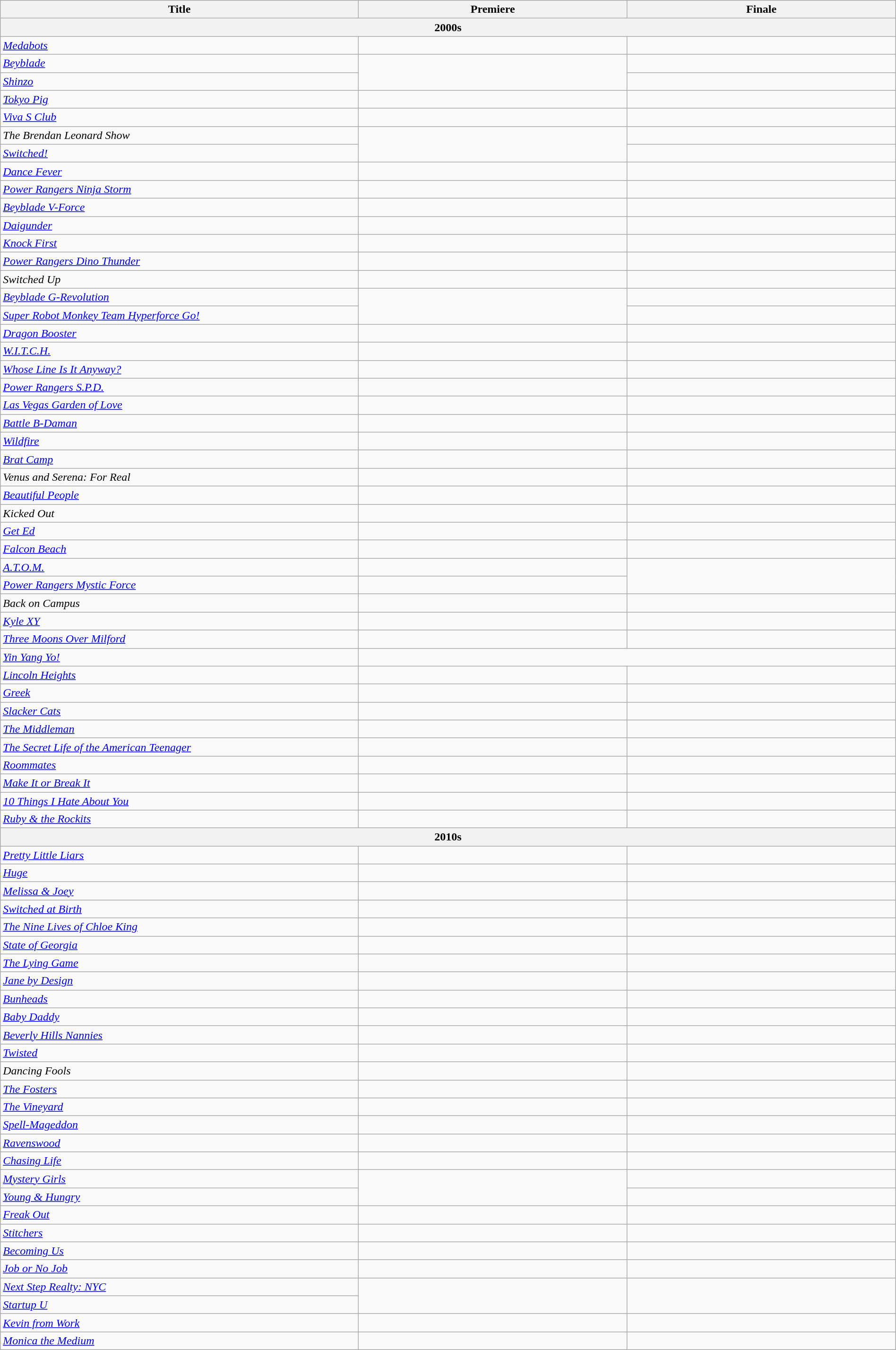<table class="wikitable sortable" style="width:100%;text-align:center;">
<tr>
<th scope="col" style="width:40%;">Title</th>
<th scope="col" style="width:30%;">Premiere</th>
<th scope="col" style="width:30%;">Finale</th>
</tr>
<tr>
<th colspan="3">2000s</th>
</tr>
<tr>
<td scope="row" style="text-align:left;"><em><a href='#'>Medabots</a></em></td>
<td></td>
<td></td>
</tr>
<tr>
<td scope="row" style="text-align:left;"><em><a href='#'>Beyblade</a></em></td>
<td rowspan="2"></td>
<td></td>
</tr>
<tr>
<td scope="row" style="text-align:left;"><em><a href='#'>Shinzo</a></em></td>
<td></td>
</tr>
<tr>
<td scope="row" style="text-align:left;"><em><a href='#'>Tokyo Pig</a></em></td>
<td></td>
<td></td>
</tr>
<tr>
<td scope="row" style="text-align:left;"><em><a href='#'>Viva S Club</a></em></td>
<td></td>
<td></td>
</tr>
<tr>
<td scope="row" style="text-align:left;"><em>The Brendan Leonard Show</em></td>
<td rowspan="2"></td>
<td></td>
</tr>
<tr>
<td scope="row" style="text-align:left;"><em><a href='#'>Switched!</a></em></td>
<td></td>
</tr>
<tr>
<td scope="row" style="text-align:left;"><em><a href='#'>Dance Fever</a></em></td>
<td></td>
<td></td>
</tr>
<tr>
<td scope="row" style="text-align:left;"><em><a href='#'>Power Rangers Ninja Storm</a></em></td>
<td></td>
<td></td>
</tr>
<tr>
<td scope="row" style="text-align:left;"><em><a href='#'>Beyblade V-Force</a></em></td>
<td></td>
<td></td>
</tr>
<tr>
<td scope="row" style="text-align:left;"><em><a href='#'>Daigunder</a></em></td>
<td></td>
<td></td>
</tr>
<tr>
<td scope="row" style="text-align:left;"><em><a href='#'>Knock First</a></em></td>
<td></td>
<td></td>
</tr>
<tr>
<td scope="row" style="text-align:left;"><em><a href='#'>Power Rangers Dino Thunder</a></em></td>
<td></td>
<td></td>
</tr>
<tr>
<td scope="row" style="text-align:left;"><em>Switched Up</em></td>
<td></td>
<td></td>
</tr>
<tr>
<td scope="row" style="text-align:left;"><em><a href='#'>Beyblade G-Revolution</a></em></td>
<td rowspan="2"></td>
<td></td>
</tr>
<tr>
<td scope="row" style="text-align:left;"><em><a href='#'>Super Robot Monkey Team Hyperforce Go!</a></em></td>
<td></td>
</tr>
<tr>
<td scope="row" style="text-align:left;"><em><a href='#'>Dragon Booster</a></em></td>
<td></td>
<td></td>
</tr>
<tr>
<td scope="row" style="text-align:left;"><em><a href='#'>W.I.T.C.H.</a></em></td>
<td></td>
<td></td>
</tr>
<tr>
<td scope="row" style="text-align:left;"><em><a href='#'>Whose Line Is It Anyway?</a></em></td>
<td></td>
<td></td>
</tr>
<tr>
<td scope="row" style="text-align:left;"><em><a href='#'>Power Rangers S.P.D.</a></em></td>
<td></td>
<td></td>
</tr>
<tr>
<td scope="row" style="text-align:left;"><em><a href='#'>Las Vegas Garden of Love</a></em></td>
<td></td>
<td></td>
</tr>
<tr>
<td scope="row" style="text-align:left;"><em><a href='#'>Battle B-Daman</a></em></td>
<td></td>
<td></td>
</tr>
<tr>
<td scope="row" style="text-align:left;"><em><a href='#'>Wildfire</a></em></td>
<td></td>
<td></td>
</tr>
<tr>
<td scope="row" style="text-align:left;"><em><a href='#'>Brat Camp</a></em></td>
<td></td>
<td></td>
</tr>
<tr>
<td scope="row" style="text-align:left;"><em>Venus and Serena: For Real</em></td>
<td></td>
<td></td>
</tr>
<tr>
<td scope="row" style="text-align:left;"><em><a href='#'>Beautiful People</a></em></td>
<td></td>
<td></td>
</tr>
<tr>
<td scope="row" style="text-align:left;"><em>Kicked Out</em></td>
<td></td>
<td></td>
</tr>
<tr>
<td scope="row" style="text-align:left;"><em><a href='#'>Get Ed</a></em></td>
<td></td>
<td></td>
</tr>
<tr>
<td scope="row" style="text-align:left;"><em><a href='#'>Falcon Beach</a></em></td>
<td></td>
<td></td>
</tr>
<tr>
<td scope="row" style="text-align:left;"><em><a href='#'>A.T.O.M.</a></em></td>
<td></td>
<td rowspan="2"></td>
</tr>
<tr>
<td scope="row" style="text-align:left;"><em><a href='#'>Power Rangers Mystic Force</a></em></td>
<td></td>
</tr>
<tr>
<td scope="row" style="text-align:left;"><em>Back on Campus</em></td>
<td></td>
<td></td>
</tr>
<tr>
<td scope="row" style="text-align:left;"><em><a href='#'>Kyle XY</a></em></td>
<td></td>
<td></td>
</tr>
<tr>
<td scope="row" style="text-align:left;"><em><a href='#'>Three Moons Over Milford</a></em></td>
<td></td>
<td></td>
</tr>
<tr>
<td scope="row" style="text-align:left;"><em><a href='#'>Yin Yang Yo!</a></em></td>
<td colspan=2></td>
</tr>
<tr>
<td scope="row" style="text-align:left;"><em><a href='#'>Lincoln Heights</a></em></td>
<td></td>
<td></td>
</tr>
<tr>
<td scope="row" style="text-align:left;"><em><a href='#'>Greek</a></em></td>
<td></td>
<td></td>
</tr>
<tr>
<td scope="row" style="text-align:left;"><em><a href='#'>Slacker Cats</a></em></td>
<td></td>
<td></td>
</tr>
<tr>
<td scope="row" style="text-align:left;"><em><a href='#'>The Middleman</a></em></td>
<td></td>
<td></td>
</tr>
<tr>
<td scope="row" style="text-align:left;"><em><a href='#'>The Secret Life of the American Teenager</a></em></td>
<td></td>
<td></td>
</tr>
<tr>
<td scope="row" style="text-align:left;"><em><a href='#'>Roommates</a></em></td>
<td></td>
<td></td>
</tr>
<tr>
<td scope="row" style="text-align:left;"><em><a href='#'>Make It or Break It</a></em></td>
<td></td>
<td></td>
</tr>
<tr>
<td scope="row" style="text-align:left;"><em><a href='#'>10 Things I Hate About You</a></em></td>
<td></td>
<td></td>
</tr>
<tr>
<td scope="row" style="text-align:left;"><em><a href='#'>Ruby & the Rockits</a></em></td>
<td></td>
<td></td>
</tr>
<tr>
<th colspan="3">2010s</th>
</tr>
<tr>
<td scope="row" style="text-align:left;"><em><a href='#'>Pretty Little Liars</a></em></td>
<td></td>
<td></td>
</tr>
<tr>
<td scope="row" style="text-align:left;"><em><a href='#'>Huge</a></em></td>
<td></td>
<td></td>
</tr>
<tr>
<td scope="row" style="text-align:left;"><em><a href='#'>Melissa & Joey</a></em></td>
<td></td>
<td></td>
</tr>
<tr>
<td scope="row" style="text-align:left;"><em><a href='#'>Switched at Birth</a></em></td>
<td></td>
<td></td>
</tr>
<tr>
<td scope="row" style="text-align:left;"><em><a href='#'>The Nine Lives of Chloe King</a></em></td>
<td></td>
<td></td>
</tr>
<tr>
<td scope="row" style="text-align:left;"><em><a href='#'>State of Georgia</a></em></td>
<td></td>
<td></td>
</tr>
<tr>
<td scope="row" style="text-align:left;"><em><a href='#'>The Lying Game</a></em></td>
<td></td>
<td></td>
</tr>
<tr>
<td scope="row" style="text-align:left;"><em><a href='#'>Jane by Design</a></em></td>
<td></td>
<td></td>
</tr>
<tr>
<td scope="row" style="text-align:left;"><em><a href='#'>Bunheads</a></em></td>
<td></td>
<td></td>
</tr>
<tr>
<td scope="row" style="text-align:left;"><em><a href='#'>Baby Daddy</a></em></td>
<td></td>
<td></td>
</tr>
<tr>
<td scope="row" style="text-align:left;"><em><a href='#'>Beverly Hills Nannies</a></em></td>
<td></td>
<td></td>
</tr>
<tr>
<td scope="row" style="text-align:left;"><em><a href='#'>Twisted</a></em></td>
<td></td>
<td></td>
</tr>
<tr>
<td scope="row" style="text-align:left;"><em>Dancing Fools</em></td>
<td></td>
<td></td>
</tr>
<tr>
<td scope="row" style="text-align:left;"><em><a href='#'>The Fosters</a></em></td>
<td></td>
<td></td>
</tr>
<tr>
<td scope="row" style="text-align:left;"><em><a href='#'>The Vineyard</a></em></td>
<td></td>
<td></td>
</tr>
<tr>
<td scope="row" style="text-align:left;"><em><a href='#'>Spell-Mageddon</a></em></td>
<td></td>
<td></td>
</tr>
<tr>
<td scope="row" style="text-align:left;"><em><a href='#'>Ravenswood</a></em></td>
<td></td>
<td></td>
</tr>
<tr>
<td scope="row" style="text-align:left;"><em><a href='#'>Chasing Life</a></em></td>
<td></td>
<td></td>
</tr>
<tr>
<td scope="row" style="text-align:left;"><em><a href='#'>Mystery Girls</a></em></td>
<td rowspan="2"></td>
<td></td>
</tr>
<tr>
<td scope="row" style="text-align:left;"><em><a href='#'>Young & Hungry</a></em></td>
<td></td>
</tr>
<tr>
<td scope="row" style="text-align:left;"><em><a href='#'>Freak Out</a></em></td>
<td></td>
<td></td>
</tr>
<tr>
<td scope="row" style="text-align:left;"><em><a href='#'>Stitchers</a></em></td>
<td></td>
<td></td>
</tr>
<tr>
<td scope="row" style="text-align:left;"><em><a href='#'>Becoming Us</a></em></td>
<td></td>
<td></td>
</tr>
<tr>
<td scope="row" style="text-align:left;"><em><a href='#'>Job or No Job</a></em></td>
<td></td>
<td></td>
</tr>
<tr>
<td scope="row" style="text-align:left;"><em><a href='#'>Next Step Realty: NYC</a></em></td>
<td rowspan="2"></td>
<td rowspan="2"></td>
</tr>
<tr>
<td scope="row" style="text-align:left;"><em><a href='#'>Startup U</a></em></td>
</tr>
<tr>
<td scope="row" style="text-align:left;"><em><a href='#'>Kevin from Work</a></em></td>
<td></td>
<td></td>
</tr>
<tr>
<td scope="row" style="text-align:left;"><em><a href='#'>Monica the Medium</a></em></td>
<td></td>
<td></td>
</tr>
</table>
